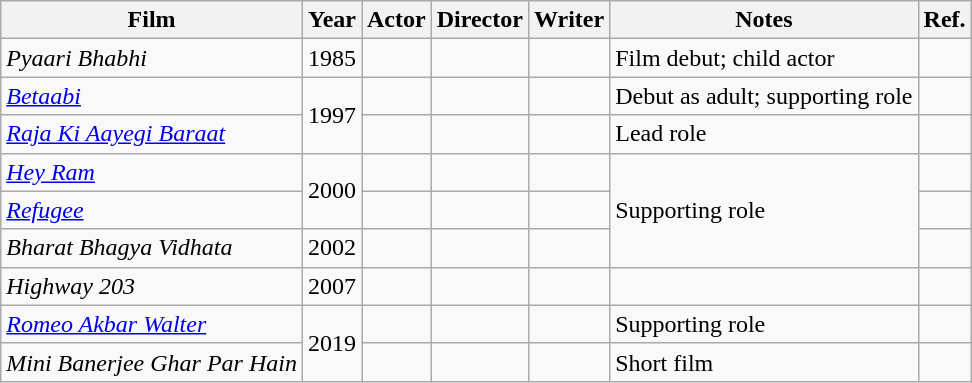<table class="wikitable sortable">
<tr>
<th>Film</th>
<th>Year</th>
<th>Actor</th>
<th>Director</th>
<th>Writer</th>
<th class=unsortable>Notes</th>
<th>Ref.</th>
</tr>
<tr>
<td><em>Pyaari Bhabhi</em></td>
<td>1985</td>
<td></td>
<td></td>
<td></td>
<td>Film debut; child actor</td>
<td></td>
</tr>
<tr>
<td><em><a href='#'>Betaabi</a></em></td>
<td rowspan="2">1997</td>
<td></td>
<td></td>
<td></td>
<td>Debut as adult; supporting role</td>
<td></td>
</tr>
<tr>
<td><em><a href='#'>Raja Ki Aayegi Baraat</a></em></td>
<td></td>
<td></td>
<td></td>
<td>Lead role</td>
<td></td>
</tr>
<tr>
<td><em><a href='#'>Hey Ram</a></em></td>
<td rowspan="2">2000</td>
<td></td>
<td></td>
<td></td>
<td rowspan="3">Supporting role</td>
<td></td>
</tr>
<tr>
<td><a href='#'><em>Refugee</em></a></td>
<td></td>
<td></td>
<td></td>
<td></td>
</tr>
<tr>
<td><em>Bharat Bhagya Vidhata</em></td>
<td>2002</td>
<td></td>
<td></td>
<td></td>
<td></td>
</tr>
<tr>
<td><em>Highway 203</em></td>
<td>2007</td>
<td></td>
<td></td>
<td></td>
<td></td>
<td></td>
</tr>
<tr>
<td><em><a href='#'>Romeo Akbar Walter</a></em></td>
<td rowspan="2">2019</td>
<td></td>
<td></td>
<td></td>
<td>Supporting role</td>
<td></td>
</tr>
<tr>
<td><em>Mini Banerjee Ghar Par Hain</em></td>
<td></td>
<td></td>
<td></td>
<td>Short film</td>
<td></td>
</tr>
</table>
